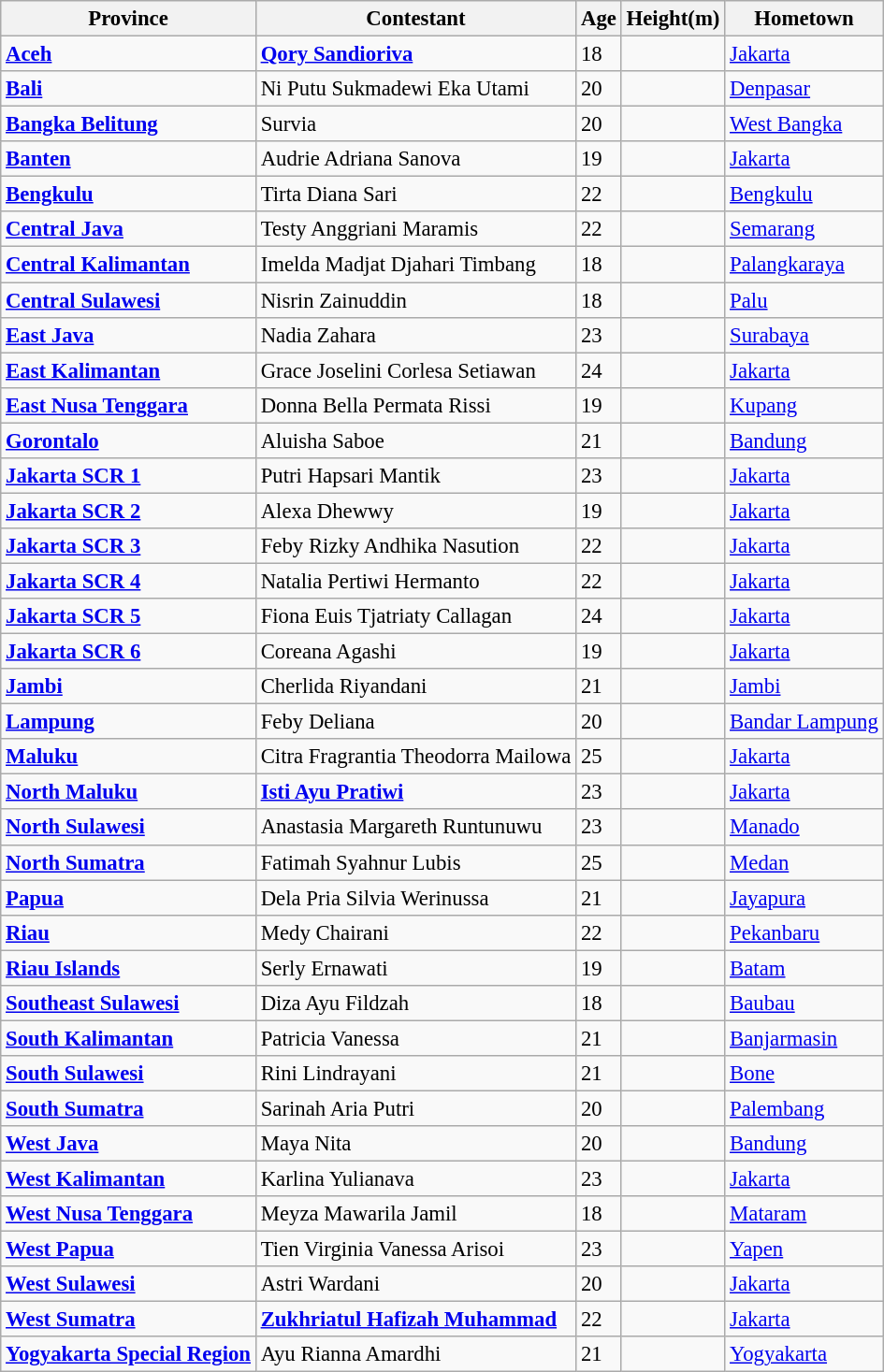<table class="wikitable sortable" style="font-size:95%;">
<tr>
<th>Province</th>
<th>Contestant</th>
<th>Age</th>
<th>Height(m)</th>
<th>Hometown</th>
</tr>
<tr>
<td> <strong><a href='#'>Aceh</a></strong></td>
<td><strong><a href='#'>Qory Sandioriva</a></strong></td>
<td>18</td>
<td></td>
<td><a href='#'>Jakarta</a></td>
</tr>
<tr>
<td> <strong><a href='#'>Bali</a></strong></td>
<td>Ni Putu Sukmadewi Eka Utami</td>
<td>20</td>
<td></td>
<td><a href='#'>Denpasar</a></td>
</tr>
<tr>
<td> <strong><a href='#'>Bangka Belitung</a></strong></td>
<td>Survia</td>
<td>20</td>
<td></td>
<td><a href='#'>West Bangka</a></td>
</tr>
<tr>
<td> <strong><a href='#'>Banten</a></strong></td>
<td>Audrie Adriana Sanova</td>
<td>19</td>
<td></td>
<td><a href='#'>Jakarta</a></td>
</tr>
<tr>
<td> <strong><a href='#'>Bengkulu</a></strong></td>
<td>Tirta Diana Sari</td>
<td>22</td>
<td></td>
<td><a href='#'>Bengkulu</a></td>
</tr>
<tr>
<td> <strong><a href='#'>Central Java</a></strong></td>
<td>Testy Anggriani Maramis</td>
<td>22</td>
<td></td>
<td><a href='#'>Semarang</a></td>
</tr>
<tr>
<td> <strong><a href='#'>Central Kalimantan</a></strong></td>
<td>Imelda Madjat Djahari Timbang</td>
<td>18</td>
<td></td>
<td><a href='#'>Palangkaraya</a></td>
</tr>
<tr>
<td> <strong><a href='#'>Central Sulawesi</a></strong></td>
<td>Nisrin Zainuddin</td>
<td>18</td>
<td></td>
<td><a href='#'>Palu</a></td>
</tr>
<tr>
<td> <strong><a href='#'>East Java</a></strong></td>
<td>Nadia Zahara</td>
<td>23</td>
<td></td>
<td><a href='#'>Surabaya</a></td>
</tr>
<tr>
<td> <strong><a href='#'>East Kalimantan</a></strong></td>
<td>Grace Joselini Corlesa Setiawan</td>
<td>24</td>
<td></td>
<td><a href='#'>Jakarta</a></td>
</tr>
<tr>
<td> <strong><a href='#'>East Nusa Tenggara</a></strong></td>
<td>Donna Bella Permata Rissi</td>
<td>19</td>
<td></td>
<td><a href='#'>Kupang</a></td>
</tr>
<tr>
<td> <strong><a href='#'>Gorontalo</a></strong></td>
<td>Aluisha Saboe</td>
<td>21</td>
<td></td>
<td><a href='#'>Bandung</a></td>
</tr>
<tr>
<td> <strong><a href='#'>Jakarta SCR 1</a></strong></td>
<td>Putri Hapsari Mantik</td>
<td>23</td>
<td></td>
<td><a href='#'>Jakarta</a></td>
</tr>
<tr>
<td> <strong><a href='#'>Jakarta SCR 2</a></strong></td>
<td>Alexa Dhewwy</td>
<td>19</td>
<td></td>
<td><a href='#'>Jakarta</a></td>
</tr>
<tr>
<td> <strong><a href='#'>Jakarta SCR 3</a></strong></td>
<td>Feby Rizky Andhika Nasution</td>
<td>22</td>
<td></td>
<td><a href='#'>Jakarta</a></td>
</tr>
<tr>
<td> <strong><a href='#'>Jakarta SCR 4</a></strong></td>
<td>Natalia Pertiwi Hermanto</td>
<td>22</td>
<td></td>
<td><a href='#'>Jakarta</a></td>
</tr>
<tr>
<td> <strong><a href='#'>Jakarta SCR 5</a></strong></td>
<td>Fiona Euis Tjatriaty Callagan</td>
<td>24</td>
<td></td>
<td><a href='#'>Jakarta</a></td>
</tr>
<tr>
<td> <strong><a href='#'>Jakarta SCR 6</a></strong></td>
<td>Coreana Agashi</td>
<td>19</td>
<td></td>
<td><a href='#'>Jakarta</a></td>
</tr>
<tr>
<td> <strong><a href='#'>Jambi</a></strong></td>
<td>Cherlida Riyandani</td>
<td>21</td>
<td></td>
<td><a href='#'>Jambi</a></td>
</tr>
<tr>
<td> <strong><a href='#'>Lampung</a></strong></td>
<td>Feby Deliana</td>
<td>20</td>
<td></td>
<td><a href='#'>Bandar Lampung</a></td>
</tr>
<tr>
<td> <strong><a href='#'>Maluku</a></strong></td>
<td>Citra Fragrantia Theodorra Mailowa</td>
<td>25</td>
<td></td>
<td><a href='#'>Jakarta</a></td>
</tr>
<tr>
<td> <strong><a href='#'>North Maluku</a></strong></td>
<td><strong><a href='#'>Isti Ayu Pratiwi</a></strong></td>
<td>23</td>
<td></td>
<td><a href='#'>Jakarta</a></td>
</tr>
<tr>
<td> <strong><a href='#'>North Sulawesi</a></strong></td>
<td>Anastasia Margareth Runtunuwu</td>
<td>23</td>
<td></td>
<td><a href='#'>Manado</a></td>
</tr>
<tr>
<td> <strong><a href='#'>North Sumatra</a></strong></td>
<td>Fatimah Syahnur Lubis</td>
<td>25</td>
<td></td>
<td><a href='#'>Medan</a></td>
</tr>
<tr>
<td> <strong><a href='#'>Papua</a></strong></td>
<td>Dela Pria Silvia Werinussa</td>
<td>21</td>
<td></td>
<td><a href='#'>Jayapura</a></td>
</tr>
<tr>
<td> <strong><a href='#'>Riau</a></strong></td>
<td>Medy Chairani</td>
<td>22</td>
<td></td>
<td><a href='#'>Pekanbaru</a></td>
</tr>
<tr>
<td> <strong><a href='#'>Riau Islands</a></strong></td>
<td>Serly Ernawati</td>
<td>19</td>
<td></td>
<td><a href='#'>Batam</a></td>
</tr>
<tr>
<td> <strong><a href='#'>Southeast Sulawesi</a></strong></td>
<td>Diza Ayu Fildzah</td>
<td>18</td>
<td></td>
<td><a href='#'>Baubau</a></td>
</tr>
<tr>
<td> <strong><a href='#'>South Kalimantan</a></strong></td>
<td>Patricia Vanessa</td>
<td>21</td>
<td></td>
<td><a href='#'>Banjarmasin</a></td>
</tr>
<tr>
<td> <strong><a href='#'>South Sulawesi</a></strong></td>
<td>Rini Lindrayani</td>
<td>21</td>
<td></td>
<td><a href='#'>Bone</a></td>
</tr>
<tr>
<td> <strong><a href='#'>South Sumatra</a></strong></td>
<td>Sarinah Aria Putri</td>
<td>20</td>
<td></td>
<td><a href='#'>Palembang</a></td>
</tr>
<tr>
<td> <strong><a href='#'>West Java</a></strong></td>
<td>Maya Nita</td>
<td>20</td>
<td></td>
<td><a href='#'>Bandung</a></td>
</tr>
<tr>
<td> <strong><a href='#'>West Kalimantan</a></strong></td>
<td>Karlina Yulianava</td>
<td>23</td>
<td></td>
<td><a href='#'>Jakarta</a></td>
</tr>
<tr>
<td> <strong><a href='#'>West Nusa Tenggara</a></strong></td>
<td>Meyza Mawarila Jamil</td>
<td>18</td>
<td></td>
<td><a href='#'>Mataram</a></td>
</tr>
<tr>
<td> <strong><a href='#'>West Papua</a></strong></td>
<td>Tien Virginia Vanessa Arisoi</td>
<td>23</td>
<td></td>
<td><a href='#'>Yapen</a></td>
</tr>
<tr>
<td> <strong><a href='#'>West Sulawesi</a></strong></td>
<td>Astri Wardani</td>
<td>20</td>
<td></td>
<td><a href='#'>Jakarta</a></td>
</tr>
<tr>
<td> <strong><a href='#'>West Sumatra</a></strong></td>
<td><strong><a href='#'>Zukhriatul Hafizah Muhammad</a></strong></td>
<td>22</td>
<td></td>
<td><a href='#'>Jakarta</a></td>
</tr>
<tr>
<td> <strong><a href='#'>Yogyakarta Special Region</a></strong></td>
<td>Ayu Rianna Amardhi</td>
<td>21</td>
<td></td>
<td><a href='#'>Yogyakarta</a></td>
</tr>
</table>
